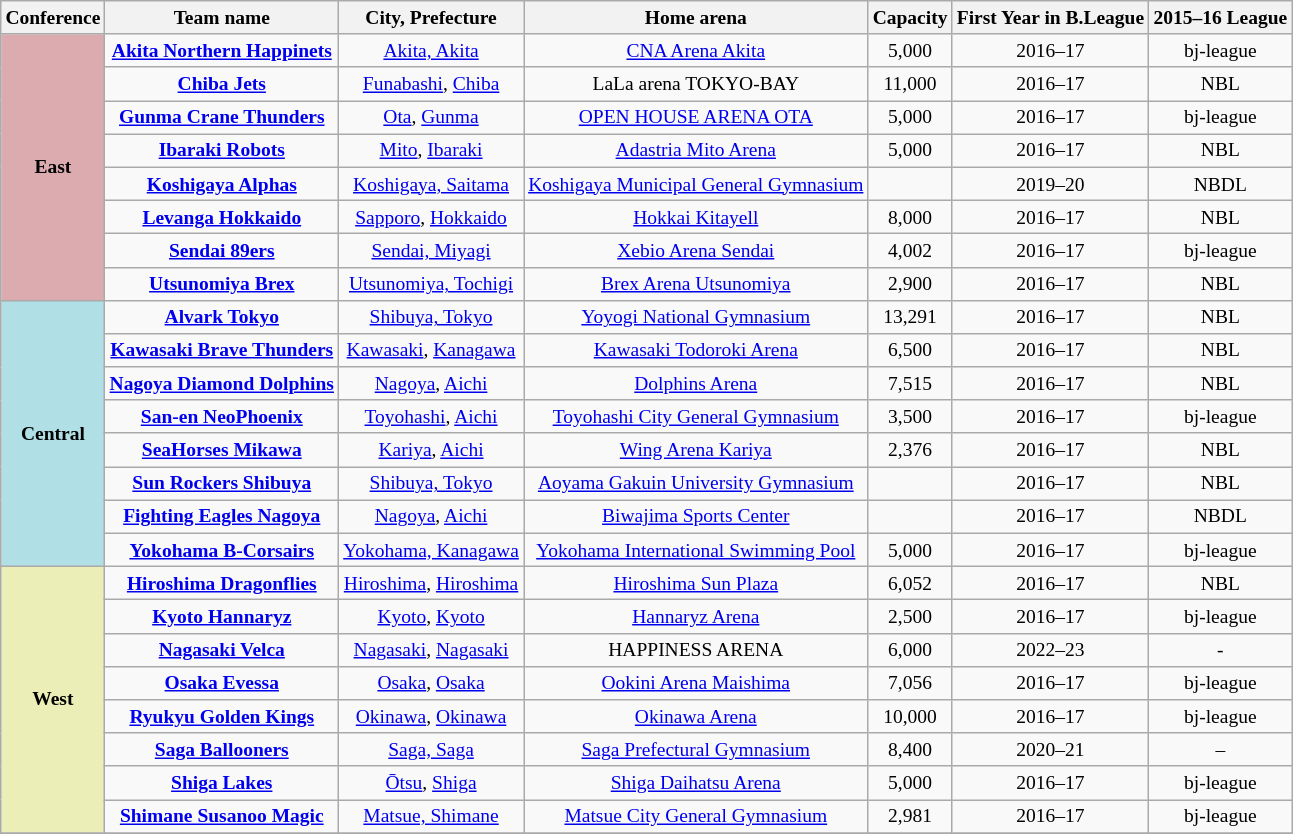<table class="wikitable" style="text-align: center; center; font-size: small;">
<tr>
<th style="white-space:nowrap">Conference</th>
<th style="white-space:nowrap">Team name</th>
<th style="white-space:nowrap">City, Prefecture</th>
<th style="white-space:nowrap">Home arena</th>
<th style="white-space:nowrap">Capacity</th>
<th style="white-space:nowrap">First Year in B.League</th>
<th style="white-space:nowrap">2015–16 League</th>
</tr>
<tr>
<td rowspan="8" style="background:#DBABB0;"><strong>East</strong></td>
<td style="white-space:nowrap"><strong><a href='#'>Akita Northern Happinets</a></strong></td>
<td><a href='#'>Akita, Akita</a></td>
<td><a href='#'>CNA Arena Akita</a></td>
<td>5,000</td>
<td>2016–17</td>
<td>bj-league</td>
</tr>
<tr>
<td style="white-space:nowrap"><strong><a href='#'>Chiba Jets</a></strong></td>
<td><a href='#'>Funabashi</a>, <a href='#'>Chiba</a></td>
<td>LaLa arena TOKYO-BAY</td>
<td>11,000</td>
<td>2016–17</td>
<td>NBL</td>
</tr>
<tr>
<td style="white-space:nowrap"><strong><a href='#'>Gunma Crane Thunders</a></strong></td>
<td><a href='#'>Ota</a>, <a href='#'>Gunma</a></td>
<td><a href='#'>OPEN HOUSE ARENA OTA</a></td>
<td>5,000</td>
<td>2016–17</td>
<td>bj-league</td>
</tr>
<tr>
<td style="white-space:nowrap"><strong><a href='#'>Ibaraki Robots</a></strong></td>
<td><a href='#'>Mito</a>, <a href='#'>Ibaraki</a></td>
<td><a href='#'>Adastria Mito Arena</a></td>
<td>5,000</td>
<td>2016–17</td>
<td>NBL</td>
</tr>
<tr>
<td style="white-space:nowrap"><strong><a href='#'>Koshigaya Alphas</a></strong></td>
<td><a href='#'>Koshigaya, Saitama</a></td>
<td><a href='#'>Koshigaya Municipal General Gymnasium</a></td>
<td></td>
<td>2019–20</td>
<td>NBDL</td>
</tr>
<tr>
<td style="white-space:nowrap"><strong><a href='#'>Levanga Hokkaido</a></strong></td>
<td><a href='#'>Sapporo</a>, <a href='#'>Hokkaido</a></td>
<td><a href='#'>Hokkai Kitayell</a></td>
<td>8,000</td>
<td>2016–17</td>
<td>NBL</td>
</tr>
<tr>
<td style="white-space:nowrap"><strong><a href='#'>Sendai 89ers</a></strong></td>
<td><a href='#'>Sendai, Miyagi</a></td>
<td><a href='#'>Xebio Arena Sendai</a></td>
<td>4,002</td>
<td>2016–17</td>
<td>bj-league</td>
</tr>
<tr>
<td><strong><a href='#'>Utsunomiya Brex</a></strong></td>
<td><a href='#'>Utsunomiya, Tochigi</a></td>
<td><a href='#'>Brex Arena Utsunomiya</a></td>
<td>2,900</td>
<td>2016–17</td>
<td>NBL</td>
</tr>
<tr>
<td rowspan="8" style="background:#B0E0E6;"><strong>Central</strong></td>
<td style="white-space:nowrap"><strong><a href='#'>Alvark Tokyo</a></strong></td>
<td><a href='#'>Shibuya, Tokyo</a></td>
<td><a href='#'>Yoyogi National Gymnasium</a></td>
<td>13,291</td>
<td>2016–17</td>
<td>NBL</td>
</tr>
<tr>
<td style="white-space:nowrap"><strong><a href='#'>Kawasaki Brave Thunders</a></strong></td>
<td><a href='#'>Kawasaki</a>, <a href='#'>Kanagawa</a></td>
<td><a href='#'>Kawasaki Todoroki Arena</a></td>
<td>6,500</td>
<td>2016–17</td>
<td>NBL</td>
</tr>
<tr>
<td style="white-space:nowrap"><strong><a href='#'>Nagoya Diamond Dolphins</a></strong></td>
<td><a href='#'>Nagoya</a>, <a href='#'>Aichi</a></td>
<td><a href='#'>Dolphins Arena</a></td>
<td>7,515</td>
<td>2016–17</td>
<td>NBL</td>
</tr>
<tr>
<td style="white-space:nowrap"><strong><a href='#'>San-en NeoPhoenix</a></strong></td>
<td><a href='#'>Toyohashi</a>, <a href='#'>Aichi</a></td>
<td><a href='#'>Toyohashi City General Gymnasium</a></td>
<td>3,500</td>
<td>2016–17</td>
<td>bj-league</td>
</tr>
<tr>
<td style="white-space:nowrap"><strong> <a href='#'>SeaHorses Mikawa</a></strong></td>
<td><a href='#'>Kariya</a>, <a href='#'>Aichi</a></td>
<td><a href='#'>Wing Arena Kariya</a></td>
<td>2,376</td>
<td>2016–17</td>
<td>NBL</td>
</tr>
<tr>
<td style="white-space:nowrap"><strong> <a href='#'>Sun Rockers Shibuya</a></strong></td>
<td><a href='#'>Shibuya, Tokyo</a></td>
<td><a href='#'>Aoyama Gakuin University Gymnasium</a></td>
<td></td>
<td>2016–17</td>
<td>NBL</td>
</tr>
<tr>
<td style="white-space:nowrap"><strong><a href='#'>Fighting Eagles Nagoya</a></strong></td>
<td><a href='#'>Nagoya</a>, <a href='#'>Aichi</a></td>
<td><a href='#'>Biwajima Sports Center</a></td>
<td></td>
<td>2016–17</td>
<td>NBDL</td>
</tr>
<tr>
<td><strong><a href='#'>Yokohama B-Corsairs</a></strong></td>
<td><a href='#'>Yokohama, Kanagawa</a></td>
<td><a href='#'>Yokohama International Swimming Pool</a></td>
<td>5,000</td>
<td>2016–17</td>
<td>bj-league</td>
</tr>
<tr>
<td rowspan="8" style="background:#EBEEB6;"><strong>West</strong></td>
<td style="white-space:nowrap"><strong> <a href='#'>Hiroshima Dragonflies</a></strong></td>
<td><a href='#'>Hiroshima</a>, <a href='#'>Hiroshima</a></td>
<td><a href='#'>Hiroshima Sun Plaza</a></td>
<td>6,052</td>
<td>2016–17</td>
<td>NBL</td>
</tr>
<tr>
<td style="white-space:nowrap"><strong><a href='#'>Kyoto Hannaryz</a></strong></td>
<td><a href='#'>Kyoto</a>, <a href='#'>Kyoto</a></td>
<td><a href='#'>Hannaryz Arena</a></td>
<td>2,500</td>
<td>2016–17</td>
<td>bj-league</td>
</tr>
<tr>
<td style="white-space:nowrap"><strong><a href='#'>Nagasaki Velca</a></strong></td>
<td><a href='#'>Nagasaki</a>, <a href='#'>Nagasaki</a></td>
<td>HAPPINESS ARENA</td>
<td>6,000</td>
<td>2022–23</td>
<td>-</td>
</tr>
<tr>
<td style="white-space:nowrap"><strong><a href='#'>Osaka Evessa</a></strong></td>
<td><a href='#'>Osaka</a>, <a href='#'>Osaka</a></td>
<td><a href='#'>Ookini Arena Maishima</a></td>
<td>7,056</td>
<td>2016–17</td>
<td>bj-league</td>
</tr>
<tr>
<td style="white-space:nowrap"><strong><a href='#'>Ryukyu Golden Kings</a></strong></td>
<td><a href='#'>Okinawa</a>, <a href='#'>Okinawa</a></td>
<td><a href='#'>Okinawa Arena</a></td>
<td>10,000</td>
<td>2016–17</td>
<td>bj-league</td>
</tr>
<tr>
<td style="white-space:nowrap"><strong><a href='#'>Saga Ballooners</a></strong></td>
<td><a href='#'>Saga, Saga</a></td>
<td><a href='#'>Saga Prefectural Gymnasium</a></td>
<td>8,400</td>
<td>2020–21</td>
<td>–</td>
</tr>
<tr>
<td style="white-space:nowrap"><strong><a href='#'>Shiga Lakes</a></strong></td>
<td><a href='#'>Ōtsu</a>, <a href='#'>Shiga</a></td>
<td><a href='#'>Shiga Daihatsu Arena</a></td>
<td>5,000</td>
<td>2016–17</td>
<td>bj-league</td>
</tr>
<tr>
<td style="white-space:nowrap"><strong><a href='#'>Shimane Susanoo Magic</a></strong></td>
<td><a href='#'>Matsue, Shimane</a></td>
<td><a href='#'>Matsue City General Gymnasium</a></td>
<td>2,981</td>
<td>2016–17</td>
<td>bj-league</td>
</tr>
<tr>
</tr>
</table>
